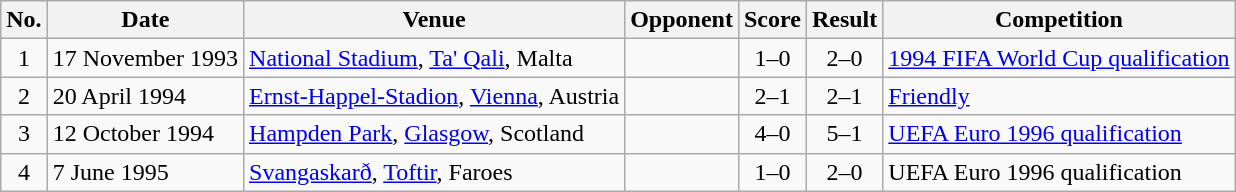<table class="wikitable sortable">
<tr>
<th scope="col">No.</th>
<th scope="col">Date</th>
<th scope="col">Venue</th>
<th scope="col">Opponent</th>
<th scope="col">Score</th>
<th scope="col">Result</th>
<th scope="col">Competition</th>
</tr>
<tr>
<td style="text-align:center">1</td>
<td>17 November 1993</td>
<td><a href='#'>National Stadium</a>, <a href='#'>Ta' Qali</a>, Malta</td>
<td></td>
<td style="text-align:center">1–0</td>
<td style="text-align:center">2–0</td>
<td><a href='#'>1994 FIFA World Cup qualification</a></td>
</tr>
<tr>
<td style="text-align:center">2</td>
<td>20 April 1994</td>
<td><a href='#'>Ernst-Happel-Stadion</a>, <a href='#'>Vienna</a>, Austria</td>
<td></td>
<td style="text-align:center">2–1</td>
<td style="text-align:center">2–1</td>
<td><a href='#'>Friendly</a></td>
</tr>
<tr>
<td style="text-align:center">3</td>
<td>12 October 1994</td>
<td><a href='#'>Hampden Park</a>, <a href='#'>Glasgow</a>, Scotland</td>
<td></td>
<td style="text-align:center">4–0</td>
<td style="text-align:center">5–1</td>
<td><a href='#'>UEFA Euro 1996 qualification</a></td>
</tr>
<tr>
<td style="text-align:center">4</td>
<td>7 June 1995</td>
<td><a href='#'>Svangaskarð</a>, <a href='#'>Toftir</a>, Faroes</td>
<td></td>
<td style="text-align:center">1–0</td>
<td style="text-align:center">2–0</td>
<td>UEFA Euro 1996 qualification</td>
</tr>
</table>
